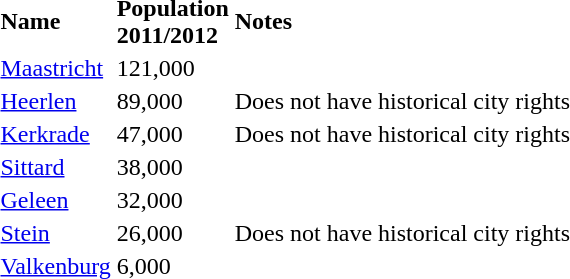<table class="toccolours" style="margin: 0 2em 0 2em;">
<tr>
<td><strong>Name</strong></td>
<td><strong>Population<br> 2011/2012</strong></td>
<td><strong>Notes</strong></td>
</tr>
<tr>
<td> <a href='#'>Maastricht</a></td>
<td>121,000</td>
<td></td>
</tr>
<tr>
<td> <a href='#'>Heerlen</a></td>
<td>89,000</td>
<td>Does not have historical city rights</td>
</tr>
<tr>
<td> <a href='#'>Kerkrade</a></td>
<td>47,000</td>
<td>Does not have historical city rights</td>
</tr>
<tr>
<td> <a href='#'>Sittard</a></td>
<td>38,000</td>
</tr>
<tr>
<td> <a href='#'>Geleen</a></td>
<td>32,000</td>
</tr>
<tr>
<td> <a href='#'>Stein</a></td>
<td>26,000</td>
<td>Does not have historical city rights</td>
</tr>
<tr>
<td> <a href='#'>Valkenburg</a></td>
<td>6,000</td>
</tr>
</table>
